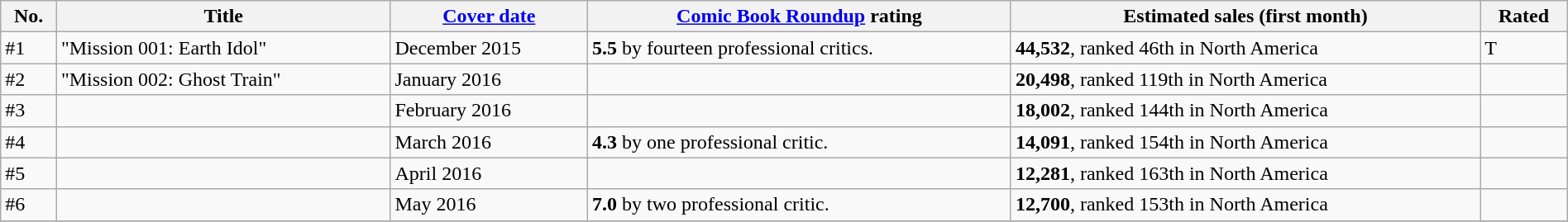<table class="wikitable" width=100%>
<tr>
<th>No.</th>
<th>Title</th>
<th><a href='#'>Cover date</a></th>
<th><a href='#'>Comic Book Roundup</a> rating</th>
<th>Estimated sales (first month)</th>
<th>Rated</th>
</tr>
<tr>
<td>#1</td>
<td>"Mission 001: Earth Idol"</td>
<td>December 2015</td>
<td><strong>5.5</strong> by fourteen professional critics.</td>
<td><strong>44,532</strong>, ranked 46th in North America</td>
<td>T</td>
</tr>
<tr>
<td>#2</td>
<td>"Mission 002: Ghost Train"</td>
<td>January 2016</td>
<td></td>
<td><strong>20,498</strong>, ranked 119th in North America</td>
<td></td>
</tr>
<tr>
<td>#3</td>
<td></td>
<td>February 2016</td>
<td></td>
<td><strong>18,002</strong>, ranked 144th in North America</td>
<td></td>
</tr>
<tr>
<td>#4</td>
<td></td>
<td>March 2016</td>
<td><strong>4.3</strong> by one professional critic.</td>
<td><strong>14,091</strong>, ranked 154th in North America</td>
<td></td>
</tr>
<tr>
<td>#5</td>
<td></td>
<td>April 2016</td>
<td></td>
<td><strong>12,281</strong>, ranked 163th in North America</td>
<td></td>
</tr>
<tr>
<td>#6</td>
<td></td>
<td>May 2016</td>
<td><strong>7.0</strong> by two professional critic.</td>
<td><strong>12,700</strong>, ranked 153th in North America</td>
<td></td>
</tr>
<tr>
</tr>
</table>
